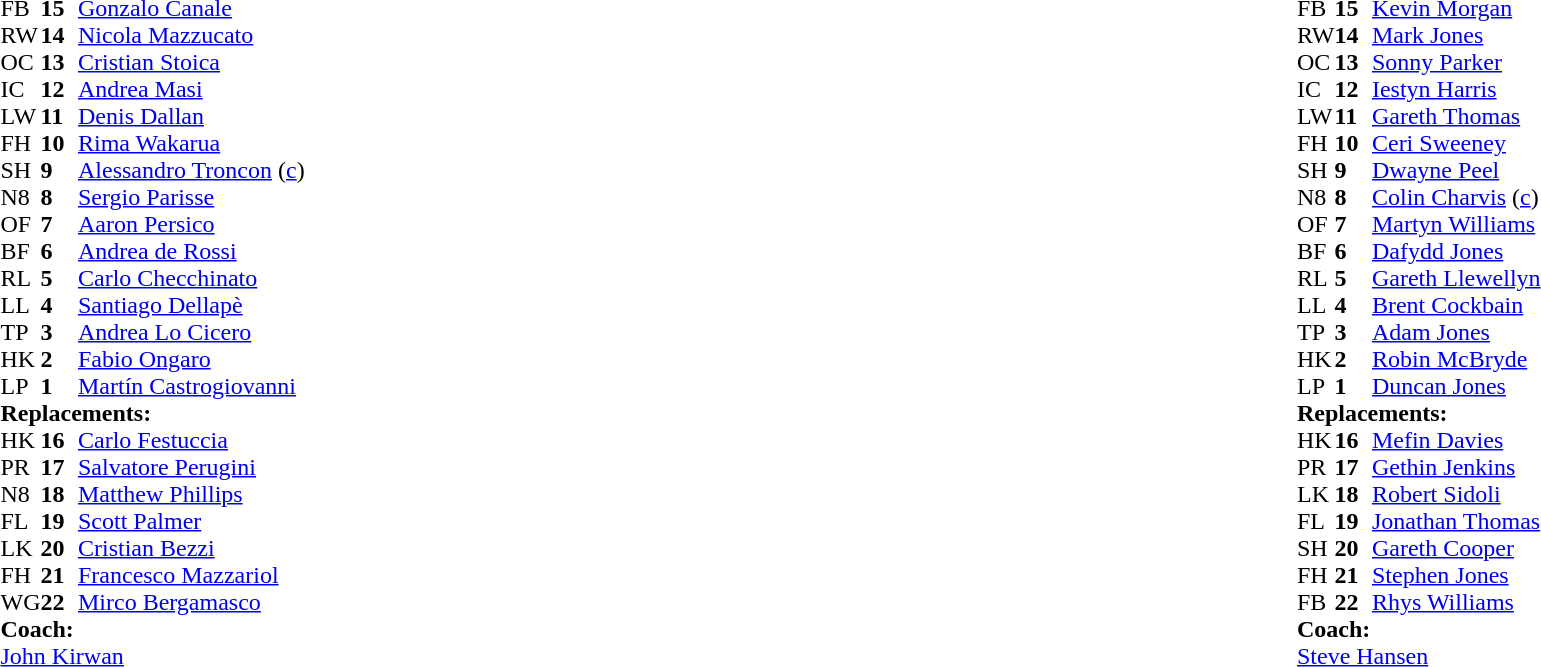<table style="width:100%">
<tr>
<td style="vertical-align:top;width:50%"><br><table cellspacing="0" cellpadding="0">
<tr>
<th width="25"></th>
<th width="25"></th>
</tr>
<tr>
<td>FB</td>
<td><strong>15</strong></td>
<td><a href='#'>Gonzalo Canale</a></td>
</tr>
<tr>
<td>RW</td>
<td><strong>14</strong></td>
<td><a href='#'>Nicola Mazzucato</a></td>
</tr>
<tr>
<td>OC</td>
<td><strong>13</strong></td>
<td><a href='#'>Cristian Stoica</a></td>
</tr>
<tr>
<td>IC</td>
<td><strong>12</strong></td>
<td><a href='#'>Andrea Masi</a></td>
</tr>
<tr>
<td>LW</td>
<td><strong>11</strong></td>
<td><a href='#'>Denis Dallan</a></td>
</tr>
<tr>
<td>FH</td>
<td><strong>10</strong></td>
<td><a href='#'>Rima Wakarua</a></td>
</tr>
<tr>
<td>SH</td>
<td><strong>9</strong></td>
<td><a href='#'>Alessandro Troncon</a> (<a href='#'>c</a>)</td>
</tr>
<tr>
<td>N8</td>
<td><strong>8</strong></td>
<td><a href='#'>Sergio Parisse</a></td>
</tr>
<tr>
<td>OF</td>
<td><strong>7</strong></td>
<td><a href='#'>Aaron Persico</a></td>
</tr>
<tr>
<td>BF</td>
<td><strong>6</strong></td>
<td><a href='#'>Andrea de Rossi</a></td>
</tr>
<tr>
<td>RL</td>
<td><strong>5</strong></td>
<td><a href='#'>Carlo Checchinato</a></td>
</tr>
<tr>
<td>LL</td>
<td><strong>4</strong></td>
<td><a href='#'>Santiago Dellapè</a></td>
</tr>
<tr>
<td>TP</td>
<td><strong>3</strong></td>
<td><a href='#'>Andrea Lo Cicero</a></td>
</tr>
<tr>
<td>HK</td>
<td><strong>2</strong></td>
<td><a href='#'>Fabio Ongaro</a></td>
</tr>
<tr>
<td>LP</td>
<td><strong>1</strong></td>
<td><a href='#'>Martín Castrogiovanni</a></td>
</tr>
<tr>
<td colspan="3"><strong>Replacements:</strong></td>
</tr>
<tr>
<td>HK</td>
<td><strong>16</strong></td>
<td><a href='#'>Carlo Festuccia</a></td>
</tr>
<tr>
<td>PR</td>
<td><strong>17</strong></td>
<td><a href='#'>Salvatore Perugini</a></td>
</tr>
<tr>
<td>N8</td>
<td><strong>18</strong></td>
<td><a href='#'>Matthew Phillips</a></td>
</tr>
<tr>
<td>FL</td>
<td><strong>19</strong></td>
<td><a href='#'>Scott Palmer</a></td>
</tr>
<tr>
<td>LK</td>
<td><strong>20</strong></td>
<td><a href='#'>Cristian Bezzi</a></td>
</tr>
<tr>
<td>FH</td>
<td><strong>21</strong></td>
<td><a href='#'>Francesco Mazzariol</a></td>
</tr>
<tr>
<td>WG</td>
<td><strong>22</strong></td>
<td><a href='#'>Mirco Bergamasco</a></td>
</tr>
<tr>
<td colspan="3"><strong>Coach:</strong></td>
</tr>
<tr>
<td colspan="3"> <a href='#'>John Kirwan</a></td>
</tr>
</table>
</td>
<td style="vertical-align:top"></td>
<td style="vertical-align:top;width:50%"><br><table cellspacing="0" cellpadding="0" style="margin:auto">
<tr>
<th width="25"></th>
<th width="25"></th>
</tr>
<tr>
<td>FB</td>
<td><strong>15</strong></td>
<td><a href='#'>Kevin Morgan</a></td>
</tr>
<tr>
<td>RW</td>
<td><strong>14</strong></td>
<td><a href='#'>Mark Jones</a></td>
</tr>
<tr>
<td>OC</td>
<td><strong>13</strong></td>
<td><a href='#'>Sonny Parker</a></td>
</tr>
<tr>
<td>IC</td>
<td><strong>12</strong></td>
<td><a href='#'>Iestyn Harris</a></td>
</tr>
<tr>
<td>LW</td>
<td><strong>11</strong></td>
<td><a href='#'>Gareth Thomas</a></td>
</tr>
<tr>
<td>FH</td>
<td><strong>10</strong></td>
<td><a href='#'>Ceri Sweeney</a></td>
</tr>
<tr>
<td>SH</td>
<td><strong>9</strong></td>
<td><a href='#'>Dwayne Peel</a></td>
</tr>
<tr>
<td>N8</td>
<td><strong>8</strong></td>
<td><a href='#'>Colin Charvis</a> (<a href='#'>c</a>)</td>
</tr>
<tr>
<td>OF</td>
<td><strong>7</strong></td>
<td><a href='#'>Martyn Williams</a></td>
</tr>
<tr>
<td>BF</td>
<td><strong>6</strong></td>
<td><a href='#'>Dafydd Jones</a></td>
</tr>
<tr>
<td>RL</td>
<td><strong>5</strong></td>
<td><a href='#'>Gareth Llewellyn</a></td>
</tr>
<tr>
<td>LL</td>
<td><strong>4</strong></td>
<td><a href='#'>Brent Cockbain</a></td>
</tr>
<tr>
<td>TP</td>
<td><strong>3</strong></td>
<td><a href='#'>Adam Jones</a></td>
</tr>
<tr>
<td>HK</td>
<td><strong>2</strong></td>
<td><a href='#'>Robin McBryde</a></td>
</tr>
<tr>
<td>LP</td>
<td><strong>1</strong></td>
<td><a href='#'>Duncan Jones</a></td>
</tr>
<tr>
<td colspan="3"><strong>Replacements:</strong></td>
</tr>
<tr>
<td>HK</td>
<td><strong>16</strong></td>
<td><a href='#'>Mefin Davies</a></td>
</tr>
<tr>
<td>PR</td>
<td><strong>17</strong></td>
<td><a href='#'>Gethin Jenkins</a></td>
</tr>
<tr>
<td>LK</td>
<td><strong>18</strong></td>
<td><a href='#'>Robert Sidoli</a></td>
</tr>
<tr>
<td>FL</td>
<td><strong>19</strong></td>
<td><a href='#'>Jonathan Thomas</a></td>
</tr>
<tr>
<td>SH</td>
<td><strong>20</strong></td>
<td><a href='#'>Gareth Cooper</a></td>
</tr>
<tr>
<td>FH</td>
<td><strong>21</strong></td>
<td><a href='#'>Stephen Jones</a></td>
</tr>
<tr>
<td>FB</td>
<td><strong>22</strong></td>
<td><a href='#'>Rhys Williams</a></td>
</tr>
<tr>
<td colspan="3"><strong>Coach:</strong></td>
</tr>
<tr>
<td colspan="3"> <a href='#'>Steve Hansen</a></td>
</tr>
</table>
</td>
</tr>
</table>
